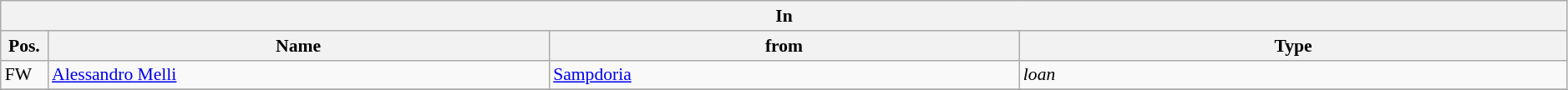<table class="wikitable" style="font-size:90%;width:99%;">
<tr>
<th colspan="4">In</th>
</tr>
<tr>
<th width=3%>Pos.</th>
<th width=32%>Name</th>
<th width=30%>from</th>
<th width=35%>Type</th>
</tr>
<tr>
<td>FW</td>
<td><a href='#'>Alessandro Melli</a></td>
<td><a href='#'>Sampdoria</a></td>
<td><em>loan</em></td>
</tr>
<tr>
</tr>
</table>
